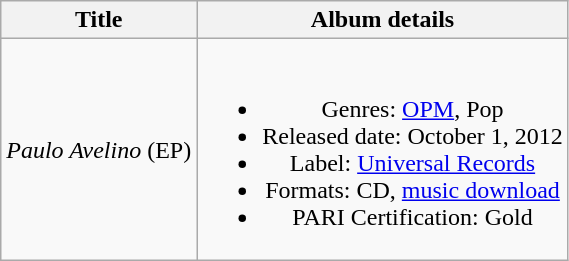<table class="wikitable plainrowheaders" style="text-align:center;">
<tr>
<th>Title</th>
<th>Album details</th>
</tr>
<tr>
<td><em>Paulo Avelino</em> (EP)</td>
<td><br><ul><li>Genres: <a href='#'>OPM</a>, Pop</li><li>Released date: October 1, 2012</li><li>Label: <a href='#'>Universal Records</a></li><li>Formats: CD, <a href='#'>music download</a></li><li>PARI Certification: Gold</li></ul></td>
</tr>
</table>
